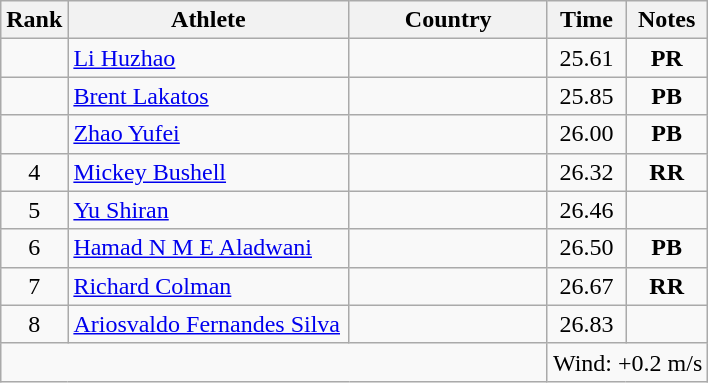<table class="wikitable sortable" style="text-align:center">
<tr>
<th>Rank</th>
<th style="width:180px">Athlete</th>
<th style="width:125px">Country</th>
<th>Time</th>
<th>Notes</th>
</tr>
<tr>
<td></td>
<td style="text-align:left;"><a href='#'>Li Huzhao</a></td>
<td style="text-align:left;"></td>
<td>25.61</td>
<td><strong>PR</strong></td>
</tr>
<tr>
<td></td>
<td style="text-align:left;"><a href='#'>Brent Lakatos</a></td>
<td style="text-align:left;"></td>
<td>25.85</td>
<td><strong>PB</strong></td>
</tr>
<tr>
<td></td>
<td style="text-align:left;"><a href='#'>Zhao Yufei</a></td>
<td style="text-align:left;"></td>
<td>26.00</td>
<td><strong>PB</strong></td>
</tr>
<tr>
<td>4</td>
<td style="text-align:left;"><a href='#'>Mickey Bushell</a></td>
<td style="text-align:left;"></td>
<td>26.32</td>
<td><strong>RR</strong></td>
</tr>
<tr>
<td>5</td>
<td style="text-align:left;"><a href='#'>Yu Shiran</a></td>
<td style="text-align:left;"></td>
<td>26.46</td>
<td></td>
</tr>
<tr>
<td>6</td>
<td style="text-align:left;"><a href='#'>Hamad N M E Aladwani</a></td>
<td style="text-align:left;"></td>
<td>26.50</td>
<td><strong>PB</strong></td>
</tr>
<tr>
<td>7</td>
<td style="text-align:left;"><a href='#'>Richard Colman</a></td>
<td style="text-align:left;"></td>
<td>26.67</td>
<td><strong>RR</strong></td>
</tr>
<tr>
<td>8</td>
<td style="text-align:left;"><a href='#'>Ariosvaldo Fernandes Silva</a></td>
<td style="text-align:left;"></td>
<td>26.83</td>
<td></td>
</tr>
<tr class="sortbottom">
<td colspan="3"></td>
<td colspan="2">Wind: +0.2 m/s</td>
</tr>
</table>
